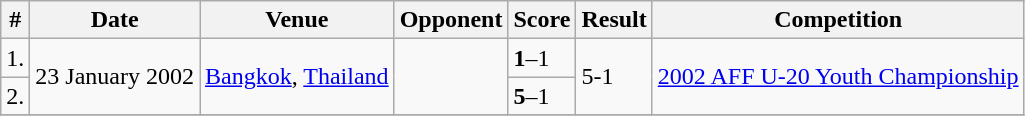<table class="wikitable collapsible collapsed">
<tr>
<th>#</th>
<th>Date</th>
<th>Venue</th>
<th>Opponent</th>
<th>Score</th>
<th>Result</th>
<th>Competition</th>
</tr>
<tr>
<td>1.</td>
<td rowspan="2">23 January 2002</td>
<td rowspan="2"><a href='#'>Bangkok</a>, <a href='#'>Thailand</a></td>
<td rowspan="2"></td>
<td><strong>1</strong>–1</td>
<td rowspan="2">5-1</td>
<td rowspan="2"><a href='#'>2002 AFF U-20 Youth Championship</a></td>
</tr>
<tr>
<td>2.</td>
<td><strong>5</strong>–1</td>
</tr>
<tr>
</tr>
</table>
